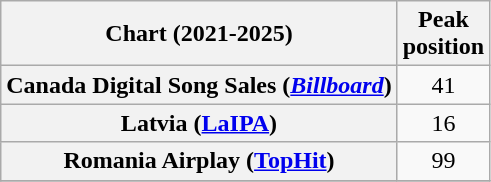<table class="wikitable sortable plainrowheaders" style="text-align:center">
<tr>
<th scope="col">Chart (2021-2025)</th>
<th scope="col">Peak<br>position</th>
</tr>
<tr>
<th scope="row">Canada Digital Song Sales (<em><a href='#'>Billboard</a></em>)</th>
<td>41</td>
</tr>
<tr>
<th scope="row">Latvia (<a href='#'>LaIPA</a>)</th>
<td>16</td>
</tr>
<tr>
<th scope="row">Romania Airplay (<a href='#'>TopHit</a>)</th>
<td>99</td>
</tr>
<tr>
</tr>
</table>
